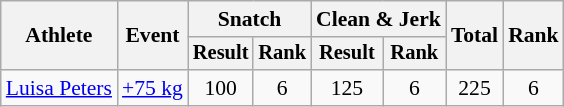<table class="wikitable" style="font-size:90%">
<tr>
<th rowspan=2>Athlete</th>
<th rowspan=2>Event</th>
<th colspan="2">Snatch</th>
<th colspan="2">Clean & Jerk</th>
<th rowspan="2">Total</th>
<th rowspan="2">Rank</th>
</tr>
<tr style="font-size:95%">
<th>Result</th>
<th>Rank</th>
<th>Result</th>
<th>Rank</th>
</tr>
<tr align=center>
<td align=left><a href='#'>Luisa Peters</a></td>
<td align=left><a href='#'>+75 kg</a></td>
<td>100</td>
<td>6</td>
<td>125</td>
<td>6</td>
<td>225</td>
<td>6</td>
</tr>
</table>
